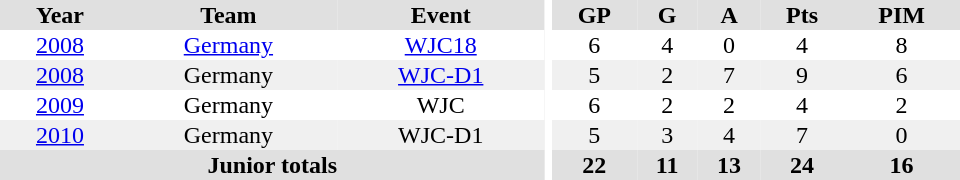<table border="0" cellpadding="1" cellspacing="0" ID="Table3" style="text-align:center; width:40em">
<tr ALIGN="center" bgcolor="#e0e0e0">
<th>Year</th>
<th>Team</th>
<th>Event</th>
<th rowspan="99" bgcolor="#ffffff"></th>
<th>GP</th>
<th>G</th>
<th>A</th>
<th>Pts</th>
<th>PIM</th>
</tr>
<tr ALIGN="center">
<td><a href='#'>2008</a></td>
<td><a href='#'>Germany</a></td>
<td><a href='#'>WJC18</a></td>
<td>6</td>
<td>4</td>
<td>0</td>
<td>4</td>
<td>8</td>
</tr>
<tr ALIGN="center" bgcolor="#f0f0f0">
<td><a href='#'>2008</a></td>
<td>Germany</td>
<td><a href='#'>WJC-D1</a></td>
<td>5</td>
<td>2</td>
<td>7</td>
<td>9</td>
<td>6</td>
</tr>
<tr ALIGN="center">
<td><a href='#'>2009</a></td>
<td>Germany</td>
<td>WJC</td>
<td>6</td>
<td>2</td>
<td>2</td>
<td>4</td>
<td>2</td>
</tr>
<tr ALIGN="center" bgcolor="#f0f0f0">
<td><a href='#'>2010</a></td>
<td>Germany</td>
<td>WJC-D1</td>
<td>5</td>
<td>3</td>
<td>4</td>
<td>7</td>
<td>0</td>
</tr>
<tr bgcolor="#e0e0e0">
<th colspan="3">Junior totals</th>
<th>22</th>
<th>11</th>
<th>13</th>
<th>24</th>
<th>16</th>
</tr>
</table>
